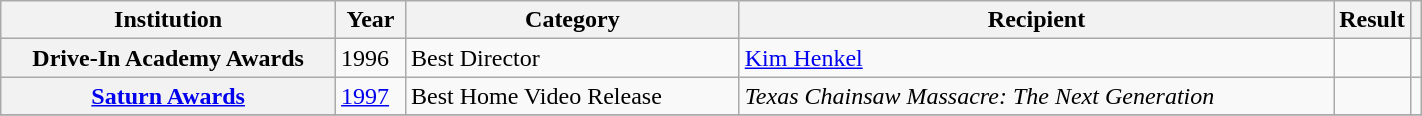<table class="wikitable sortable plainrowheaders" style="width:75%;">
<tr>
<th style="width:25%;">Institution</th>
<th style="width:5%;">Year</th>
<th style="width:25%;">Category</th>
<th style="width:49%;">Recipient</th>
<th style="width:10%;">Result</th>
<th style="width:1%;" class="unsortable"></th>
</tr>
<tr>
<th scope="row" style="text-align:center;">Drive-In Academy Awards</th>
<td>1996</td>
<td>Best Director</td>
<td><a href='#'>Kim Henkel</a></td>
<td></td>
<td style="text-align:center;"></td>
</tr>
<tr>
<th scope="row" style="text-align:center;"><a href='#'>Saturn Awards</a></th>
<td><a href='#'>1997</a></td>
<td>Best Home Video Release</td>
<td><em>Texas Chainsaw Massacre: The Next Generation</em></td>
<td></td>
<td style="text-align:center;"></td>
</tr>
<tr>
</tr>
</table>
